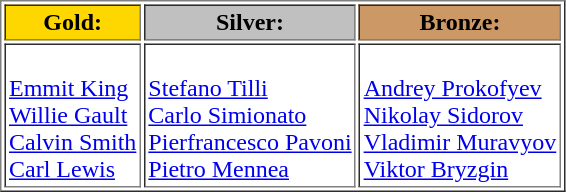<table border="1" Cellpadding="2">
<tr>
<td style="text-align:center;background-color:gold;"><strong>Gold:</strong></td>
<td style="text-align:center;background-color:silver;"><strong>Silver:</strong></td>
<td style="text-align:center;background-color:#CC9966;"><strong>Bronze:</strong></td>
</tr>
<tr>
<td><br><a href='#'>Emmit King</a><br><a href='#'>Willie Gault</a><br><a href='#'>Calvin Smith</a><br><a href='#'>Carl Lewis</a></td>
<td><br><a href='#'>Stefano Tilli</a><br><a href='#'>Carlo Simionato</a><br><a href='#'>Pierfrancesco Pavoni</a><br><a href='#'>Pietro Mennea</a></td>
<td><br><a href='#'>Andrey Prokofyev</a><br><a href='#'>Nikolay Sidorov</a><br><a href='#'>Vladimir Muravyov</a><br><a href='#'>Viktor Bryzgin</a></td>
</tr>
</table>
